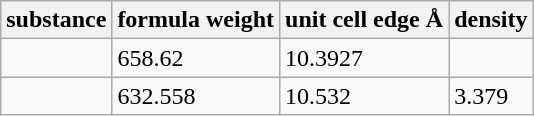<table class="wikitable">
<tr>
<th>substance</th>
<th>formula weight</th>
<th>unit cell edge Å</th>
<th>density</th>
</tr>
<tr>
<td></td>
<td>658.62</td>
<td>10.3927</td>
<td></td>
</tr>
<tr>
<td></td>
<td>632.558</td>
<td>10.532</td>
<td>3.379</td>
</tr>
</table>
